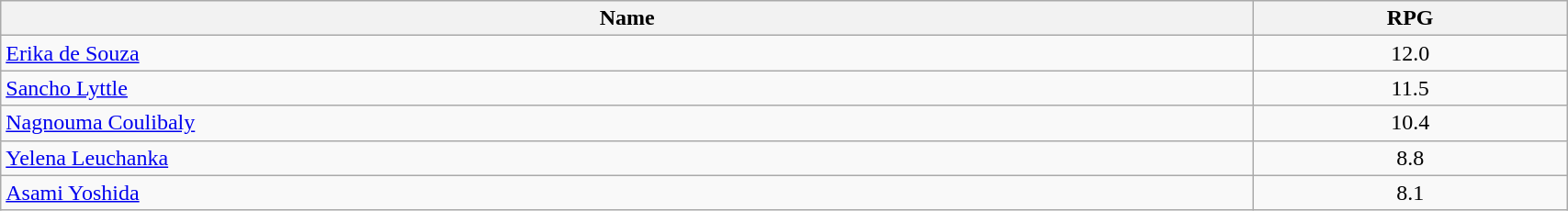<table class=wikitable width="90%">
<tr>
<th width="80%">Name</th>
<th width="20%">RPG</th>
</tr>
<tr>
<td> <a href='#'>Erika de Souza</a></td>
<td align=center>12.0</td>
</tr>
<tr>
<td> <a href='#'>Sancho Lyttle</a></td>
<td align=center>11.5</td>
</tr>
<tr>
<td> <a href='#'>Nagnouma Coulibaly</a></td>
<td align=center>10.4</td>
</tr>
<tr>
<td> <a href='#'>Yelena Leuchanka</a></td>
<td align=center>8.8</td>
</tr>
<tr>
<td> <a href='#'>Asami Yoshida</a></td>
<td align=center>8.1</td>
</tr>
</table>
